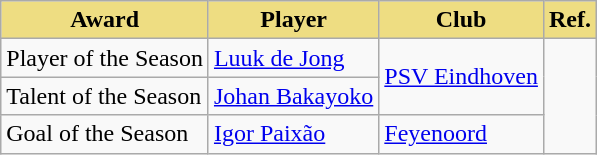<table class="wikitable">
<tr>
<th style="background-color: #eedd82">Award</th>
<th style="background-color: #eedd82">Player</th>
<th style="background-color: #eedd82">Club</th>
<th style="background-color: #eedd82">Ref.</th>
</tr>
<tr>
<td>Player of the Season</td>
<td> <a href='#'>Luuk de Jong</a></td>
<td rowspan="2"><a href='#'>PSV Eindhoven</a></td>
<td rowspan="3"></td>
</tr>
<tr>
<td>Talent of the Season</td>
<td> <a href='#'>Johan Bakayoko</a></td>
</tr>
<tr>
<td>Goal of the Season</td>
<td> <a href='#'>Igor Paixão</a></td>
<td><a href='#'>Feyenoord</a></td>
</tr>
</table>
